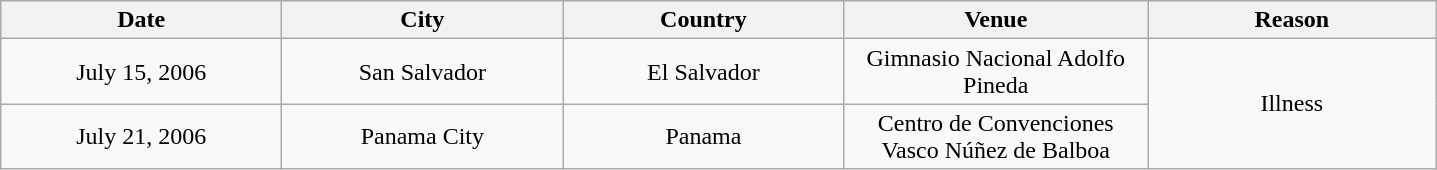<table class="wikitable plainrowheaders" style="text-align:center;">
<tr>
<th style="width:180px;">Date</th>
<th style="width:180px;">City</th>
<th style="width:180px;">Country</th>
<th style="width:195px;">Venue</th>
<th style="width:185px;">Reason</th>
</tr>
<tr>
<td>July 15, 2006</td>
<td>San Salvador</td>
<td>El Salvador</td>
<td>Gimnasio Nacional Adolfo Pineda</td>
<td rowspan="2">Illness</td>
</tr>
<tr>
<td>July 21, 2006</td>
<td>Panama City</td>
<td>Panama</td>
<td>Centro de Convenciones Vasco Núñez de Balboa</td>
</tr>
</table>
